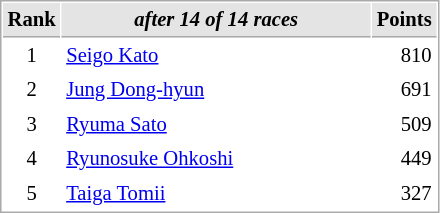<table cellspacing="1" cellpadding="3" style="border:1px solid #aaa; font-size:86%;">
<tr style="background:#e4e4e4;">
<th style="border-bottom:1px solid #aaa; width:10px;">Rank</th>
<th style="border-bottom:1px solid #aaa; width:200px; white-space:nowrap;"><em>after 14 of 14 races</em></th>
<th style="border-bottom:1px solid #aaa; width:20px;">Points</th>
</tr>
<tr>
<td style="text-align:center;">1</td>
<td> <a href='#'>Seigo Kato</a></td>
<td align="right">810</td>
</tr>
<tr>
<td style="text-align:center;">2</td>
<td> <a href='#'>Jung Dong-hyun</a></td>
<td align="right">691</td>
</tr>
<tr>
<td style="text-align:center;">3</td>
<td> <a href='#'>Ryuma Sato</a></td>
<td align="right">509</td>
</tr>
<tr>
<td style="text-align:center;">4</td>
<td> <a href='#'>Ryunosuke Ohkoshi</a></td>
<td align="right">449</td>
</tr>
<tr>
<td style="text-align:center;">5</td>
<td> <a href='#'>Taiga Tomii</a></td>
<td align="right">327</td>
</tr>
</table>
